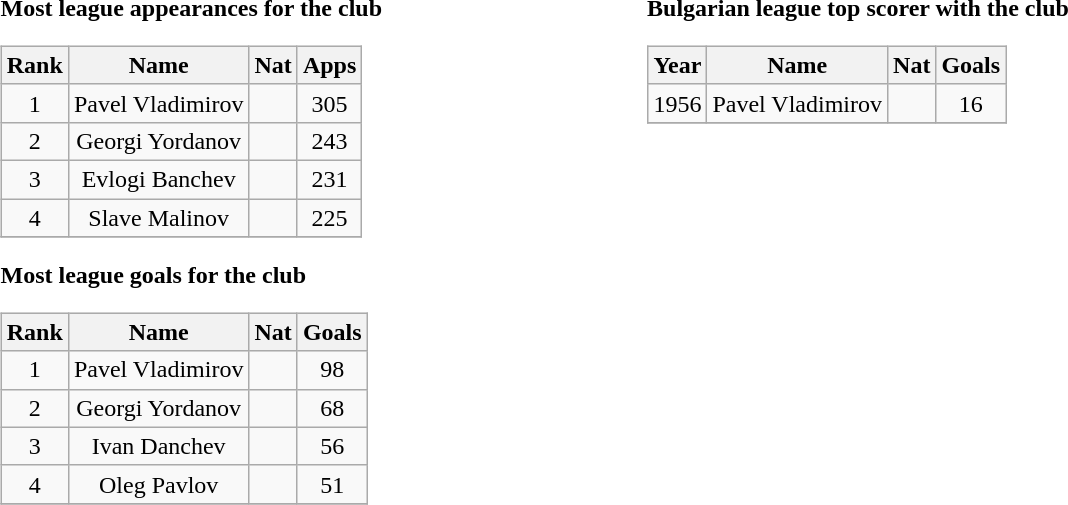<table>
<tr>
<td valign="top" width=33%><br><strong>Most league appearances for the club</strong><table class="wikitable" style="text-align: center;">
<tr>
<th>Rank</th>
<th>Name</th>
<th>Nat</th>
<th>Apps</th>
</tr>
<tr>
<td>1</td>
<td>Pavel Vladimirov</td>
<td></td>
<td>305</td>
</tr>
<tr>
<td>2</td>
<td>Georgi Yordanov</td>
<td></td>
<td>243</td>
</tr>
<tr>
<td>3</td>
<td>Evlogi Banchev</td>
<td></td>
<td>231</td>
</tr>
<tr>
<td>4</td>
<td>Slave Malinov</td>
<td></td>
<td>225</td>
</tr>
<tr>
</tr>
</table>
<strong>Most league goals for the club</strong><table class="wikitable" style="text-align: center;">
<tr>
<th>Rank</th>
<th>Name</th>
<th>Nat</th>
<th>Goals</th>
</tr>
<tr>
<td>1</td>
<td>Pavel Vladimirov</td>
<td></td>
<td>98</td>
</tr>
<tr>
<td>2</td>
<td>Georgi Yordanov</td>
<td></td>
<td>68</td>
</tr>
<tr>
<td>3</td>
<td>Ivan Danchev</td>
<td></td>
<td>56</td>
</tr>
<tr>
<td>4</td>
<td>Oleg Pavlov</td>
<td></td>
<td>51</td>
</tr>
<tr>
</tr>
</table>
</td>
<td valign="top" width=33%><br><strong>Bulgarian league top scorer with the club</strong><table class="wikitable" style="text-align: center;">
<tr>
<th>Year</th>
<th>Name</th>
<th>Nat</th>
<th>Goals</th>
</tr>
<tr>
<td>1956</td>
<td>Pavel Vladimirov</td>
<td></td>
<td>16</td>
</tr>
<tr>
</tr>
</table>
</td>
</tr>
</table>
